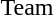<table>
<tr valign="top">
<td>Team</td>
<td></td>
<td></td>
<td></td>
</tr>
</table>
